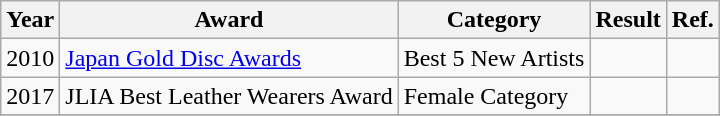<table class="wikitable">
<tr>
<th>Year</th>
<th>Award</th>
<th>Category</th>
<th>Result</th>
<th>Ref.</th>
</tr>
<tr>
<td rowspan="1">2010</td>
<td><a href='#'>Japan Gold Disc Awards</a></td>
<td>Best 5 New Artists</td>
<td></td>
<td></td>
</tr>
<tr>
<td rowspan="1">2017</td>
<td>JLIA Best Leather Wearers Award</td>
<td>Female Category</td>
<td></td>
<td></td>
</tr>
<tr>
</tr>
</table>
